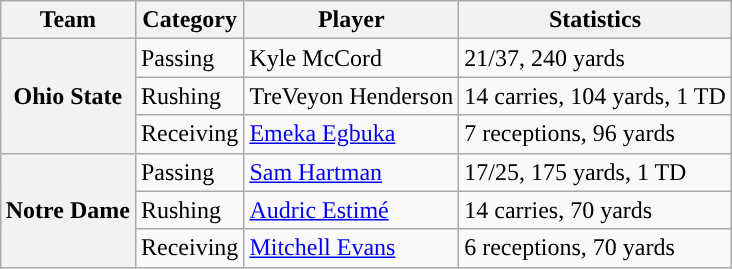<table class="wikitable" style="float:right">
<tr>
<th>Team</th>
<th>Category</th>
<th>Player</th>
<th>Statistics</th>
</tr>
<tr>
<th rowspan=3>Ohio State</th>
<td>Passing</td>
<td>Kyle McCord</td>
<td>21/37, 240 yards</td>
</tr>
<tr>
<td>Rushing</td>
<td>TreVeyon Henderson</td>
<td>14 carries, 104 yards, 1 TD</td>
</tr>
<tr>
<td>Receiving</td>
<td><a href='#'>Emeka Egbuka</a></td>
<td>7 receptions, 96 yards</td>
</tr>
<tr>
<th rowspan=3>Notre Dame</th>
<td>Passing</td>
<td><a href='#'>Sam Hartman</a></td>
<td>17/25, 175 yards, 1 TD</td>
</tr>
<tr>
<td>Rushing</td>
<td><a href='#'>Audric Estimé</a></td>
<td>14 carries, 70 yards</td>
</tr>
<tr>
<td>Receiving</td>
<td><a href='#'>Mitchell Evans</a></td>
<td>6 receptions, 70 yards</td>
</tr>
</table>
